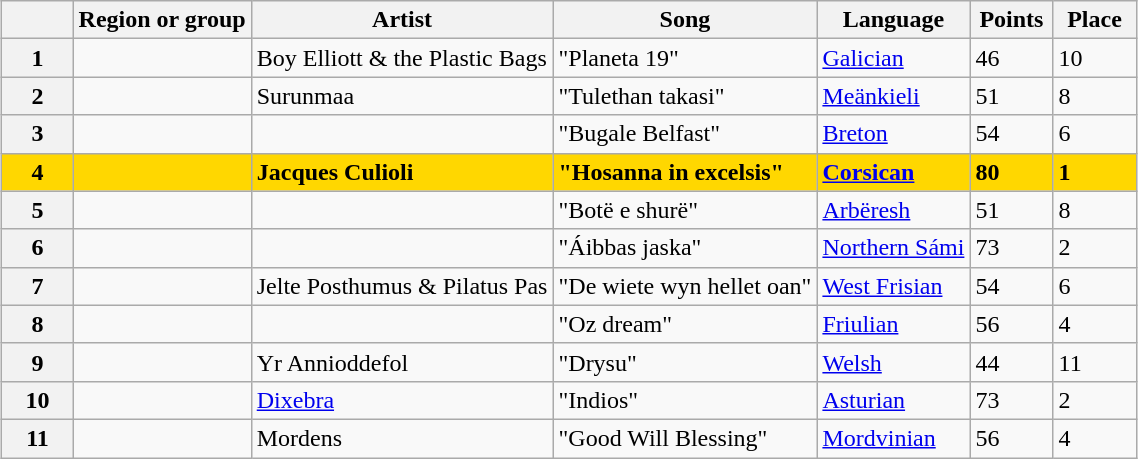<table class="sortable wikitable plainrowheaders" style="margin: 1em auto 1em auto; text-align:left;">
<tr>
<th scope="col" style="width:2.5em;"></th>
<th scope="col">Region or group</th>
<th scope="col">Artist</th>
<th scope="col">Song</th>
<th scope="col">Language</th>
<th scope="col" style="width:3em;">Points</th>
<th scope="col" style="width:3em;">Place</th>
</tr>
<tr>
<th scope="row" style="text-align:center;">1</th>
<td></td>
<td>Boy Elliott & the Plastic Bags</td>
<td>"Planeta 19"</td>
<td><a href='#'>Galician</a></td>
<td>46</td>
<td>10</td>
</tr>
<tr>
<th scope="row" style="text-align:center;">2</th>
<td></td>
<td>Surunmaa</td>
<td>"Tulethan takasi"</td>
<td><a href='#'>Meänkieli</a></td>
<td>51</td>
<td>8</td>
</tr>
<tr>
<th scope="row" style="text-align:center;">3</th>
<td></td>
<td></td>
<td>"Bugale Belfast"</td>
<td><a href='#'>Breton</a></td>
<td>54</td>
<td>6</td>
</tr>
<tr style="font-weight: bold; background:gold;">
<th scope="row" style="text-align:center; font-weight: bold; background:gold;">4</th>
<td></td>
<td>Jacques Culioli</td>
<td>"Hosanna in excelsis"</td>
<td><a href='#'>Corsican</a></td>
<td>80</td>
<td>1 </td>
</tr>
<tr>
<th scope="row" style="text-align:center;">5</th>
<td></td>
<td></td>
<td>"Botë e shurë"</td>
<td><a href='#'>Arbëresh</a></td>
<td>51</td>
<td>8</td>
</tr>
<tr>
<th scope="row" style="text-align:center;">6</th>
<td></td>
<td></td>
<td>"Áibbas jaska"</td>
<td><a href='#'>Northern Sámi</a></td>
<td>73</td>
<td>2</td>
</tr>
<tr>
<th scope="row" style="text-align:center;">7</th>
<td></td>
<td>Jelte Posthumus & Pilatus Pas</td>
<td>"De wiete wyn hellet oan"</td>
<td><a href='#'>West Frisian</a></td>
<td>54</td>
<td>6</td>
</tr>
<tr>
<th scope="row" style="text-align:center;">8</th>
<td></td>
<td></td>
<td>"Oz dream"</td>
<td><a href='#'>Friulian</a></td>
<td>56</td>
<td>4</td>
</tr>
<tr>
<th scope="row" style="text-align:center;">9</th>
<td></td>
<td>Yr Annioddefol</td>
<td>"Drysu"</td>
<td><a href='#'>Welsh</a></td>
<td>44</td>
<td>11</td>
</tr>
<tr>
<th scope="row" style="text-align:center;">10</th>
<td></td>
<td><a href='#'>Dixebra</a></td>
<td>"Indios"</td>
<td><a href='#'>Asturian</a></td>
<td>73</td>
<td>2</td>
</tr>
<tr>
<th scope="row" style="text-align:center;">11</th>
<td></td>
<td>Mordens</td>
<td>"Good Will Blessing"</td>
<td><a href='#'>Mordvinian</a></td>
<td>56</td>
<td>4</td>
</tr>
</table>
